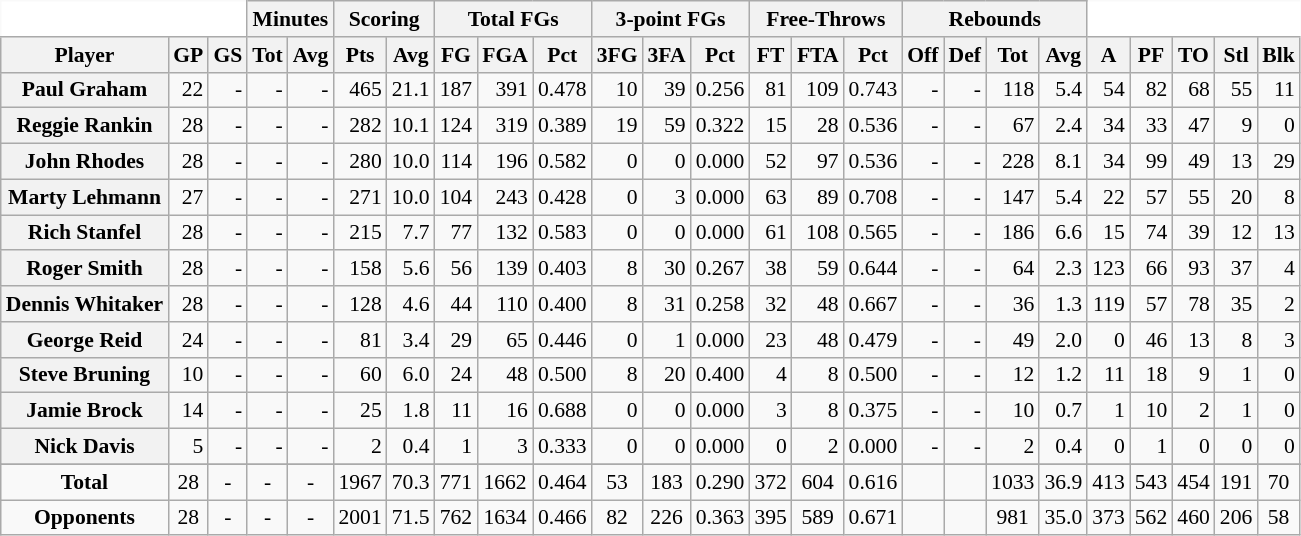<table class="wikitable sortable" border="1" style="font-size:90%;">
<tr>
<th colspan="3" style="border-top-style:hidden; border-left-style:hidden; background: white;"></th>
<th colspan="2" style=>Minutes</th>
<th colspan="2" style=>Scoring</th>
<th colspan="3" style=>Total FGs</th>
<th colspan="3" style=>3-point FGs</th>
<th colspan="3" style=>Free-Throws</th>
<th colspan="4" style=>Rebounds</th>
<th colspan="5" style="border-top-style:hidden; border-right-style:hidden; background: white;"></th>
</tr>
<tr>
<th scope="col" style=>Player</th>
<th scope="col" style=>GP</th>
<th scope="col" style=>GS</th>
<th scope="col" style=>Tot</th>
<th scope="col" style=>Avg</th>
<th scope="col" style=>Pts</th>
<th scope="col" style=>Avg</th>
<th scope="col" style=>FG</th>
<th scope="col" style=>FGA</th>
<th scope="col" style=>Pct</th>
<th scope="col" style=>3FG</th>
<th scope="col" style=>3FA</th>
<th scope="col" style=>Pct</th>
<th scope="col" style=>FT</th>
<th scope="col" style=>FTA</th>
<th scope="col" style=>Pct</th>
<th scope="col" style=>Off</th>
<th scope="col" style=>Def</th>
<th scope="col" style=>Tot</th>
<th scope="col" style=>Avg</th>
<th scope="col" style=>A</th>
<th scope="col" style=>PF</th>
<th scope="col" style=>TO</th>
<th scope="col" style=>Stl</th>
<th scope="col" style=>Blk</th>
</tr>
<tr>
<th>Paul Graham</th>
<td align="right">22</td>
<td align="right">-</td>
<td align="right">-</td>
<td align="right">-</td>
<td align="right">465</td>
<td align="right">21.1</td>
<td align="right">187</td>
<td align="right">391</td>
<td align="right">0.478</td>
<td align="right">10</td>
<td align="right">39</td>
<td align="right">0.256</td>
<td align="right">81</td>
<td align="right">109</td>
<td align="right">0.743</td>
<td align="right">-</td>
<td align="right">-</td>
<td align="right">118</td>
<td align="right">5.4</td>
<td align="right">54</td>
<td align="right">82</td>
<td align="right">68</td>
<td align="right">55</td>
<td align="right">11</td>
</tr>
<tr>
<th>Reggie Rankin</th>
<td align="right">28</td>
<td align="right">-</td>
<td align="right">-</td>
<td align="right">-</td>
<td align="right">282</td>
<td align="right">10.1</td>
<td align="right">124</td>
<td align="right">319</td>
<td align="right">0.389</td>
<td align="right">19</td>
<td align="right">59</td>
<td align="right">0.322</td>
<td align="right">15</td>
<td align="right">28</td>
<td align="right">0.536</td>
<td align="right">-</td>
<td align="right">-</td>
<td align="right">67</td>
<td align="right">2.4</td>
<td align="right">34</td>
<td align="right">33</td>
<td align="right">47</td>
<td align="right">9</td>
<td align="right">0</td>
</tr>
<tr>
<th>John Rhodes</th>
<td align="right">28</td>
<td align="right">-</td>
<td align="right">-</td>
<td align="right">-</td>
<td align="right">280</td>
<td align="right">10.0</td>
<td align="right">114</td>
<td align="right">196</td>
<td align="right">0.582</td>
<td align="right">0</td>
<td align="right">0</td>
<td align="right">0.000</td>
<td align="right">52</td>
<td align="right">97</td>
<td align="right">0.536</td>
<td align="right">-</td>
<td align="right">-</td>
<td align="right">228</td>
<td align="right">8.1</td>
<td align="right">34</td>
<td align="right">99</td>
<td align="right">49</td>
<td align="right">13</td>
<td align="right">29</td>
</tr>
<tr>
<th>Marty Lehmann</th>
<td align="right">27</td>
<td align="right">-</td>
<td align="right">-</td>
<td align="right">-</td>
<td align="right">271</td>
<td align="right">10.0</td>
<td align="right">104</td>
<td align="right">243</td>
<td align="right">0.428</td>
<td align="right">0</td>
<td align="right">3</td>
<td align="right">0.000</td>
<td align="right">63</td>
<td align="right">89</td>
<td align="right">0.708</td>
<td align="right">-</td>
<td align="right">-</td>
<td align="right">147</td>
<td align="right">5.4</td>
<td align="right">22</td>
<td align="right">57</td>
<td align="right">55</td>
<td align="right">20</td>
<td align="right">8</td>
</tr>
<tr>
<th>Rich Stanfel</th>
<td align="right">28</td>
<td align="right">-</td>
<td align="right">-</td>
<td align="right">-</td>
<td align="right">215</td>
<td align="right">7.7</td>
<td align="right">77</td>
<td align="right">132</td>
<td align="right">0.583</td>
<td align="right">0</td>
<td align="right">0</td>
<td align="right">0.000</td>
<td align="right">61</td>
<td align="right">108</td>
<td align="right">0.565</td>
<td align="right">-</td>
<td align="right">-</td>
<td align="right">186</td>
<td align="right">6.6</td>
<td align="right">15</td>
<td align="right">74</td>
<td align="right">39</td>
<td align="right">12</td>
<td align="right">13</td>
</tr>
<tr>
<th>Roger Smith</th>
<td align="right">28</td>
<td align="right">-</td>
<td align="right">-</td>
<td align="right">-</td>
<td align="right">158</td>
<td align="right">5.6</td>
<td align="right">56</td>
<td align="right">139</td>
<td align="right">0.403</td>
<td align="right">8</td>
<td align="right">30</td>
<td align="right">0.267</td>
<td align="right">38</td>
<td align="right">59</td>
<td align="right">0.644</td>
<td align="right">-</td>
<td align="right">-</td>
<td align="right">64</td>
<td align="right">2.3</td>
<td align="right">123</td>
<td align="right">66</td>
<td align="right">93</td>
<td align="right">37</td>
<td align="right">4</td>
</tr>
<tr>
<th>Dennis Whitaker</th>
<td align="right">28</td>
<td align="right">-</td>
<td align="right">-</td>
<td align="right">-</td>
<td align="right">128</td>
<td align="right">4.6</td>
<td align="right">44</td>
<td align="right">110</td>
<td align="right">0.400</td>
<td align="right">8</td>
<td align="right">31</td>
<td align="right">0.258</td>
<td align="right">32</td>
<td align="right">48</td>
<td align="right">0.667</td>
<td align="right">-</td>
<td align="right">-</td>
<td align="right">36</td>
<td align="right">1.3</td>
<td align="right">119</td>
<td align="right">57</td>
<td align="right">78</td>
<td align="right">35</td>
<td align="right">2</td>
</tr>
<tr>
<th>George Reid</th>
<td align="right">24</td>
<td align="right">-</td>
<td align="right">-</td>
<td align="right">-</td>
<td align="right">81</td>
<td align="right">3.4</td>
<td align="right">29</td>
<td align="right">65</td>
<td align="right">0.446</td>
<td align="right">0</td>
<td align="right">1</td>
<td align="right">0.000</td>
<td align="right">23</td>
<td align="right">48</td>
<td align="right">0.479</td>
<td align="right">-</td>
<td align="right">-</td>
<td align="right">49</td>
<td align="right">2.0</td>
<td align="right">0</td>
<td align="right">46</td>
<td align="right">13</td>
<td align="right">8</td>
<td align="right">3</td>
</tr>
<tr>
<th>Steve Bruning</th>
<td align="right">10</td>
<td align="right">-</td>
<td align="right">-</td>
<td align="right">-</td>
<td align="right">60</td>
<td align="right">6.0</td>
<td align="right">24</td>
<td align="right">48</td>
<td align="right">0.500</td>
<td align="right">8</td>
<td align="right">20</td>
<td align="right">0.400</td>
<td align="right">4</td>
<td align="right">8</td>
<td align="right">0.500</td>
<td align="right">-</td>
<td align="right">-</td>
<td align="right">12</td>
<td align="right">1.2</td>
<td align="right">11</td>
<td align="right">18</td>
<td align="right">9</td>
<td align="right">1</td>
<td align="right">0</td>
</tr>
<tr>
<th>Jamie Brock</th>
<td align="right">14</td>
<td align="right">-</td>
<td align="right">-</td>
<td align="right">-</td>
<td align="right">25</td>
<td align="right">1.8</td>
<td align="right">11</td>
<td align="right">16</td>
<td align="right">0.688</td>
<td align="right">0</td>
<td align="right">0</td>
<td align="right">0.000</td>
<td align="right">3</td>
<td align="right">8</td>
<td align="right">0.375</td>
<td align="right">-</td>
<td align="right">-</td>
<td align="right">10</td>
<td align="right">0.7</td>
<td align="right">1</td>
<td align="right">10</td>
<td align="right">2</td>
<td align="right">1</td>
<td align="right">0</td>
</tr>
<tr>
<th>Nick Davis</th>
<td align="right">5</td>
<td align="right">-</td>
<td align="right">-</td>
<td align="right">-</td>
<td align="right">2</td>
<td align="right">0.4</td>
<td align="right">1</td>
<td align="right">3</td>
<td align="right">0.333</td>
<td align="right">0</td>
<td align="right">0</td>
<td align="right">0.000</td>
<td align="right">0</td>
<td align="right">2</td>
<td align="right">0.000</td>
<td align="right">-</td>
<td align="right">-</td>
<td align="right">2</td>
<td align="right">0.4</td>
<td align="right">0</td>
<td align="right">1</td>
<td align="right">0</td>
<td align="right">0</td>
<td align="right">0</td>
</tr>
<tr>
</tr>
<tr class="sortbottom">
<td align="center" style=><strong>Total</strong></td>
<td align="center" style=>28</td>
<td align="center" style=>-</td>
<td align="center" style=>-</td>
<td align="center" style=>-</td>
<td align="center" style=>1967</td>
<td align="center" style=>70.3</td>
<td align="center" style=>771</td>
<td align="center" style=>1662</td>
<td align="center" style=>0.464</td>
<td align="center" style=>53</td>
<td align="center" style=>183</td>
<td align="center" style=>0.290</td>
<td align="center" style=>372</td>
<td align="center" style=>604</td>
<td align="center" style=>0.616</td>
<td align="center" style=></td>
<td align="center" style=></td>
<td align="center" style=>1033</td>
<td align="center" style=>36.9</td>
<td align="center" style=>413</td>
<td align="center" style=>543</td>
<td align="center" style=>454</td>
<td align="center" style=>191</td>
<td align="center" style=>70</td>
</tr>
<tr class="sortbottom">
<td align="center"><strong>Opponents</strong></td>
<td align="center">28</td>
<td align="center">-</td>
<td align="center">-</td>
<td align="center">-</td>
<td align="center">2001</td>
<td align="center">71.5</td>
<td align="center">762</td>
<td align="center">1634</td>
<td align="center">0.466</td>
<td align="center">82</td>
<td align="center">226</td>
<td align="center">0.363</td>
<td align="center">395</td>
<td align="center">589</td>
<td align="center">0.671</td>
<td align="center"></td>
<td align="center"></td>
<td align="center">981</td>
<td align="center">35.0</td>
<td align="center">373</td>
<td align="center">562</td>
<td align="center">460</td>
<td align="center">206</td>
<td align="center">58</td>
</tr>
</table>
